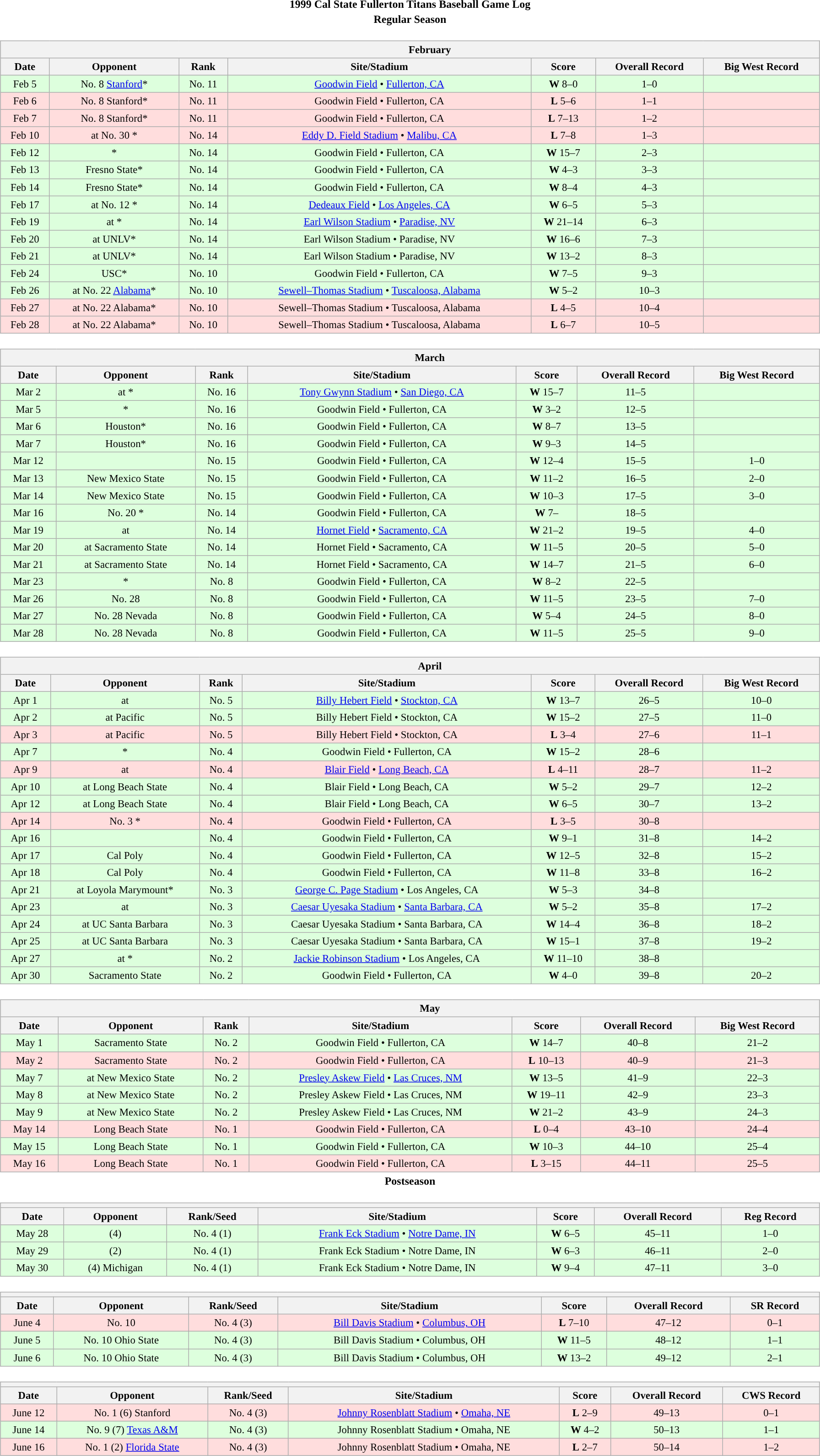<table class="toccolours" width=95% style="margin:1.5em auto; text-align:center;">
<tr>
<th colspan=2>1999 Cal State Fullerton Titans Baseball Game Log</th>
</tr>
<tr>
<th colspan=2>Regular Season</th>
</tr>
<tr valign="top">
<td><br><table class="wikitable collapsible collapsed" style="margin:auto; font-size:95%; width:100%">
<tr>
<th colspan=11 style="padding-left:4em;">February</th>
</tr>
<tr>
<th>Date</th>
<th>Opponent</th>
<th>Rank</th>
<th>Site/Stadium</th>
<th>Score</th>
<th>Overall Record</th>
<th>Big West Record</th>
</tr>
<tr bgcolor=ddffdd>
<td>Feb 5</td>
<td>No. 8 <a href='#'>Stanford</a>*</td>
<td>No. 11</td>
<td><a href='#'>Goodwin Field</a> • <a href='#'>Fullerton, CA</a></td>
<td><strong>W</strong> 8–0</td>
<td>1–0</td>
<td></td>
</tr>
<tr bgcolor=ffdddd>
<td>Feb 6</td>
<td>No. 8 Stanford*</td>
<td>No. 11</td>
<td>Goodwin Field • Fullerton, CA</td>
<td><strong>L</strong> 5–6</td>
<td>1–1</td>
<td></td>
</tr>
<tr bgcolor=ffdddd>
<td>Feb 7</td>
<td>No. 8 Stanford*</td>
<td>No. 11</td>
<td>Goodwin Field • Fullerton, CA</td>
<td><strong>L</strong> 7–13</td>
<td>1–2</td>
<td></td>
</tr>
<tr bgcolor=ffdddd>
<td>Feb 10</td>
<td>at No. 30 *</td>
<td>No. 14</td>
<td><a href='#'>Eddy D. Field Stadium</a> • <a href='#'>Malibu, CA</a></td>
<td><strong>L</strong> 7–8</td>
<td>1–3</td>
<td></td>
</tr>
<tr bgcolor=ddffdd>
<td>Feb 12</td>
<td>*</td>
<td>No. 14</td>
<td>Goodwin Field • Fullerton, CA</td>
<td><strong>W</strong> 15–7</td>
<td>2–3</td>
<td></td>
</tr>
<tr bgcolor=ddffdd>
<td>Feb 13</td>
<td>Fresno State*</td>
<td>No. 14</td>
<td>Goodwin Field • Fullerton, CA</td>
<td><strong>W</strong> 4–3</td>
<td>3–3</td>
<td></td>
</tr>
<tr bgcolor=ddffdd>
<td>Feb 14</td>
<td>Fresno State*</td>
<td>No. 14</td>
<td>Goodwin Field • Fullerton, CA</td>
<td><strong>W</strong> 8–4</td>
<td>4–3</td>
<td></td>
</tr>
<tr bgcolor=ddffdd>
<td>Feb 17</td>
<td>at No. 12 *</td>
<td>No. 14</td>
<td><a href='#'>Dedeaux Field</a> • <a href='#'>Los Angeles, CA</a></td>
<td><strong>W</strong> 6–5</td>
<td>5–3</td>
<td></td>
</tr>
<tr bgcolor=ddffdd>
<td>Feb 19</td>
<td>at *</td>
<td>No. 14</td>
<td><a href='#'>Earl Wilson Stadium</a> • <a href='#'>Paradise, NV</a></td>
<td><strong>W</strong> 21–14</td>
<td>6–3</td>
<td></td>
</tr>
<tr bgcolor=ddffdd>
<td>Feb 20</td>
<td>at UNLV*</td>
<td>No. 14</td>
<td>Earl Wilson Stadium • Paradise, NV</td>
<td><strong>W</strong> 16–6</td>
<td>7–3</td>
<td></td>
</tr>
<tr bgcolor=ddffdd>
<td>Feb 21</td>
<td>at UNLV*</td>
<td>No. 14</td>
<td>Earl Wilson Stadium • Paradise, NV</td>
<td><strong>W</strong> 13–2</td>
<td>8–3</td>
<td></td>
</tr>
<tr bgcolor=ddffdd>
<td>Feb 24</td>
<td>USC*</td>
<td>No. 10</td>
<td>Goodwin Field • Fullerton, CA</td>
<td><strong>W</strong> 7–5</td>
<td>9–3</td>
<td></td>
</tr>
<tr bgcolor=ddffdd>
<td>Feb 26</td>
<td>at No. 22 <a href='#'>Alabama</a>*</td>
<td>No. 10</td>
<td><a href='#'>Sewell–Thomas Stadium</a> • <a href='#'>Tuscaloosa, Alabama</a></td>
<td><strong>W</strong> 5–2</td>
<td>10–3</td>
<td></td>
</tr>
<tr bgcolor=ffdddd>
<td>Feb 27</td>
<td>at No. 22 Alabama*</td>
<td>No. 10</td>
<td>Sewell–Thomas Stadium • Tuscaloosa, Alabama</td>
<td><strong>L</strong> 4–5</td>
<td>10–4</td>
<td></td>
</tr>
<tr bgcolor=ffdddd>
<td>Feb 28</td>
<td>at No. 22 Alabama*</td>
<td>No. 10</td>
<td>Sewell–Thomas Stadium • Tuscaloosa, Alabama</td>
<td><strong>L</strong> 6–7</td>
<td>10–5</td>
<td></td>
</tr>
</table>
</td>
</tr>
<tr>
<td><br><table class="wikitable collapsible collapsed" style="margin:auto; font-size:95%; width:100%">
<tr>
<th colspan=11 style="padding-left:4em;">March</th>
</tr>
<tr>
<th>Date</th>
<th>Opponent</th>
<th>Rank</th>
<th>Site/Stadium</th>
<th>Score</th>
<th>Overall Record</th>
<th>Big West Record</th>
</tr>
<tr bgcolor=ddffdd>
<td>Mar 2</td>
<td>at *</td>
<td>No. 16</td>
<td><a href='#'>Tony Gwynn Stadium</a> • <a href='#'>San Diego, CA</a></td>
<td><strong>W</strong> 15–7</td>
<td>11–5</td>
<td></td>
</tr>
<tr bgcolor=ddffdd>
<td>Mar 5</td>
<td>*</td>
<td>No. 16</td>
<td>Goodwin Field • Fullerton, CA</td>
<td><strong>W</strong> 3–2</td>
<td>12–5</td>
<td></td>
</tr>
<tr bgcolor=ddffdd>
<td>Mar 6</td>
<td>Houston*</td>
<td>No. 16</td>
<td>Goodwin Field • Fullerton, CA</td>
<td><strong>W</strong> 8–7</td>
<td>13–5</td>
<td></td>
</tr>
<tr bgcolor=ddffdd>
<td>Mar 7</td>
<td>Houston*</td>
<td>No. 16</td>
<td>Goodwin Field • Fullerton, CA</td>
<td><strong>W</strong> 9–3</td>
<td>14–5</td>
<td></td>
</tr>
<tr bgcolor=ddffdd>
<td>Mar 12</td>
<td></td>
<td>No. 15</td>
<td>Goodwin Field • Fullerton, CA</td>
<td><strong>W</strong> 12–4</td>
<td>15–5</td>
<td>1–0</td>
</tr>
<tr bgcolor=ddffdd>
<td>Mar 13</td>
<td>New Mexico State</td>
<td>No. 15</td>
<td>Goodwin Field • Fullerton, CA</td>
<td><strong>W</strong> 11–2</td>
<td>16–5</td>
<td>2–0</td>
</tr>
<tr bgcolor=ddffdd>
<td>Mar 14</td>
<td>New Mexico State</td>
<td>No. 15</td>
<td>Goodwin Field • Fullerton, CA</td>
<td><strong>W</strong> 10–3</td>
<td>17–5</td>
<td>3–0</td>
</tr>
<tr bgcolor=ddffdd>
<td>Mar 16</td>
<td>No. 20 *</td>
<td>No. 14</td>
<td>Goodwin Field • Fullerton, CA</td>
<td><strong>W</strong> 7–</td>
<td>18–5</td>
<td></td>
</tr>
<tr bgcolor=ddffdd>
<td>Mar 19</td>
<td>at </td>
<td>No. 14</td>
<td><a href='#'>Hornet Field</a> • <a href='#'>Sacramento, CA</a></td>
<td><strong>W</strong> 21–2</td>
<td>19–5</td>
<td>4–0</td>
</tr>
<tr bgcolor=ddffdd>
<td>Mar 20</td>
<td>at Sacramento State</td>
<td>No. 14</td>
<td>Hornet Field • Sacramento, CA</td>
<td><strong>W</strong> 11–5</td>
<td>20–5</td>
<td>5–0</td>
</tr>
<tr bgcolor=ddffdd>
<td>Mar 21</td>
<td>at Sacramento State</td>
<td>No. 14</td>
<td>Hornet Field • Sacramento, CA</td>
<td><strong>W</strong> 14–7</td>
<td>21–5</td>
<td>6–0</td>
</tr>
<tr bgcolor=ddffdd>
<td>Mar 23</td>
<td>*</td>
<td>No. 8</td>
<td>Goodwin Field • Fullerton, CA</td>
<td><strong>W</strong> 8–2</td>
<td>22–5</td>
<td></td>
</tr>
<tr bgcolor=ddffdd>
<td>Mar 26</td>
<td>No. 28 </td>
<td>No. 8</td>
<td>Goodwin Field • Fullerton, CA</td>
<td><strong>W</strong> 11–5</td>
<td>23–5</td>
<td>7–0</td>
</tr>
<tr bgcolor=ddffdd>
<td>Mar 27</td>
<td>No. 28 Nevada</td>
<td>No. 8</td>
<td>Goodwin Field • Fullerton, CA</td>
<td><strong>W</strong> 5–4</td>
<td>24–5</td>
<td>8–0</td>
</tr>
<tr bgcolor=ddffdd>
<td>Mar 28</td>
<td>No. 28 Nevada</td>
<td>No. 8</td>
<td>Goodwin Field • Fullerton, CA</td>
<td><strong>W</strong> 11–5</td>
<td>25–5</td>
<td>9–0</td>
</tr>
</table>
</td>
</tr>
<tr>
<td><br><table class="wikitable collapsible collapsed" style="margin:auto; font-size:95%; width:100%">
<tr>
<th colspan=11 style="padding-left:4em;">April</th>
</tr>
<tr>
<th>Date</th>
<th>Opponent</th>
<th>Rank</th>
<th>Site/Stadium</th>
<th>Score</th>
<th>Overall Record</th>
<th>Big West Record</th>
</tr>
<tr bgcolor=ddffdd>
<td>Apr 1</td>
<td>at </td>
<td>No. 5</td>
<td><a href='#'>Billy Hebert Field</a> • <a href='#'>Stockton, CA</a></td>
<td><strong>W</strong> 13–7</td>
<td>26–5</td>
<td>10–0</td>
</tr>
<tr bgcolor=ddffdd>
<td>Apr 2</td>
<td>at Pacific</td>
<td>No. 5</td>
<td>Billy Hebert Field • Stockton, CA</td>
<td><strong>W</strong> 15–2</td>
<td>27–5</td>
<td>11–0</td>
</tr>
<tr bgcolor=ffdddd>
<td>Apr 3</td>
<td>at Pacific</td>
<td>No. 5</td>
<td>Billy Hebert Field • Stockton, CA</td>
<td><strong>L</strong> 3–4</td>
<td>27–6</td>
<td>11–1</td>
</tr>
<tr bgcolor=ddffdd>
<td>Apr 7</td>
<td>*</td>
<td>No. 4</td>
<td>Goodwin Field • Fullerton, CA</td>
<td><strong>W</strong> 15–2</td>
<td>28–6</td>
<td></td>
</tr>
<tr bgcolor=ffdddd>
<td>Apr 9</td>
<td>at </td>
<td>No. 4</td>
<td><a href='#'>Blair Field</a> • <a href='#'>Long Beach, CA</a></td>
<td><strong>L</strong> 4–11</td>
<td>28–7</td>
<td>11–2</td>
</tr>
<tr bgcolor=ddffdd>
<td>Apr 10</td>
<td>at Long Beach State</td>
<td>No. 4</td>
<td>Blair Field • Long Beach, CA</td>
<td><strong>W</strong> 5–2</td>
<td>29–7</td>
<td>12–2</td>
</tr>
<tr bgcolor=ddffdd>
<td>Apr 12</td>
<td>at Long Beach State</td>
<td>No. 4</td>
<td>Blair Field • Long Beach, CA</td>
<td><strong>W</strong> 6–5</td>
<td>30–7</td>
<td>13–2</td>
</tr>
<tr bgcolor=ffdddd>
<td>Apr 14</td>
<td>No. 3 *</td>
<td>No. 4</td>
<td>Goodwin Field • Fullerton, CA</td>
<td><strong>L</strong> 3–5</td>
<td>30–8</td>
<td></td>
</tr>
<tr bgcolor=ddffdd>
<td>Apr 16</td>
<td></td>
<td>No. 4</td>
<td>Goodwin Field • Fullerton, CA</td>
<td><strong>W</strong> 9–1</td>
<td>31–8</td>
<td>14–2</td>
</tr>
<tr bgcolor=ddffdd>
<td>Apr 17</td>
<td>Cal Poly</td>
<td>No. 4</td>
<td>Goodwin Field • Fullerton, CA</td>
<td><strong>W</strong> 12–5</td>
<td>32–8</td>
<td>15–2</td>
</tr>
<tr bgcolor=ddffdd>
<td>Apr 18</td>
<td>Cal Poly</td>
<td>No. 4</td>
<td>Goodwin Field • Fullerton, CA</td>
<td><strong>W</strong> 11–8</td>
<td>33–8</td>
<td>16–2</td>
</tr>
<tr bgcolor=ddffdd>
<td>Apr 21</td>
<td>at Loyola Marymount*</td>
<td>No. 3</td>
<td><a href='#'>George C. Page Stadium</a> • Los Angeles, CA</td>
<td><strong>W</strong> 5–3</td>
<td>34–8</td>
<td></td>
</tr>
<tr bgcolor=ddffdd>
<td>Apr 23</td>
<td>at </td>
<td>No. 3</td>
<td><a href='#'>Caesar Uyesaka Stadium</a> • <a href='#'>Santa Barbara, CA</a></td>
<td><strong>W</strong> 5–2</td>
<td>35–8</td>
<td>17–2</td>
</tr>
<tr bgcolor=ddffdd>
<td>Apr 24</td>
<td>at UC Santa Barbara</td>
<td>No. 3</td>
<td>Caesar Uyesaka Stadium • Santa Barbara, CA</td>
<td><strong>W</strong> 14–4</td>
<td>36–8</td>
<td>18–2</td>
</tr>
<tr bgcolor=ddffdd>
<td>Apr 25</td>
<td>at UC Santa Barbara</td>
<td>No. 3</td>
<td>Caesar Uyesaka Stadium • Santa Barbara, CA</td>
<td><strong>W</strong> 15–1</td>
<td>37–8</td>
<td>19–2</td>
</tr>
<tr bgcolor=ddffdd>
<td>Apr 27</td>
<td>at *</td>
<td>No. 2</td>
<td><a href='#'>Jackie Robinson Stadium</a> • Los Angeles, CA</td>
<td><strong>W</strong> 11–10</td>
<td>38–8</td>
<td></td>
</tr>
<tr bgcolor=ddffdd>
<td>Apr 30</td>
<td>Sacramento State</td>
<td>No. 2</td>
<td>Goodwin Field • Fullerton, CA</td>
<td><strong>W</strong> 4–0</td>
<td>39–8</td>
<td>20–2</td>
</tr>
</table>
</td>
</tr>
<tr>
<td><br><table class="wikitable collapsible collapsed" style="margin:auto; font-size:95%; width:100%">
<tr>
<th colspan=11 style="padding-left:4em;">May</th>
</tr>
<tr>
<th>Date</th>
<th>Opponent</th>
<th>Rank</th>
<th>Site/Stadium</th>
<th>Score</th>
<th>Overall Record</th>
<th>Big West Record</th>
</tr>
<tr bgcolor=ddffdd>
<td>May 1</td>
<td>Sacramento State</td>
<td>No. 2</td>
<td>Goodwin Field • Fullerton, CA</td>
<td><strong>W</strong> 14–7</td>
<td>40–8</td>
<td>21–2</td>
</tr>
<tr bgcolor=ffdddd>
<td>May 2</td>
<td>Sacramento State</td>
<td>No. 2</td>
<td>Goodwin Field • Fullerton, CA</td>
<td><strong>L</strong> 10–13</td>
<td>40–9</td>
<td>21–3</td>
</tr>
<tr bgcolor=ddffdd>
<td>May 7</td>
<td>at New Mexico State</td>
<td>No. 2</td>
<td><a href='#'>Presley Askew Field</a> • <a href='#'>Las Cruces, NM</a></td>
<td><strong>W</strong> 13–5</td>
<td>41–9</td>
<td>22–3</td>
</tr>
<tr bgcolor=ddffdd>
<td>May 8</td>
<td>at New Mexico State</td>
<td>No. 2</td>
<td>Presley Askew Field • Las Cruces, NM</td>
<td><strong>W</strong> 19–11</td>
<td>42–9</td>
<td>23–3</td>
</tr>
<tr bgcolor=ddffdd>
<td>May 9</td>
<td>at New Mexico State</td>
<td>No. 2</td>
<td>Presley Askew Field • Las Cruces, NM</td>
<td><strong>W</strong> 21–2</td>
<td>43–9</td>
<td>24–3</td>
</tr>
<tr bgcolor=ffdddd>
<td>May 14</td>
<td>Long Beach State</td>
<td>No. 1</td>
<td>Goodwin Field • Fullerton, CA</td>
<td><strong>L</strong> 0–4</td>
<td>43–10</td>
<td>24–4</td>
</tr>
<tr bgcolor=ddffdd>
<td>May 15</td>
<td>Long Beach State</td>
<td>No. 1</td>
<td>Goodwin Field • Fullerton, CA</td>
<td><strong>W</strong> 10–3</td>
<td>44–10</td>
<td>25–4</td>
</tr>
<tr bgcolor=ffdddd>
<td>May 16</td>
<td>Long Beach State</td>
<td>No. 1</td>
<td>Goodwin Field • Fullerton, CA</td>
<td><strong>L</strong> 3–15</td>
<td>44–11</td>
<td>25–5</td>
</tr>
</table>
</td>
</tr>
<tr>
<th colspan=2>Postseason</th>
</tr>
<tr valign="top">
<td><br><table class="wikitable collapsible collapsed" style="margin:auto; font-size:95%; width:100%">
<tr>
<th colspan=11 style="padding-left:4em;"></th>
</tr>
<tr>
<th>Date</th>
<th>Opponent</th>
<th>Rank/Seed</th>
<th>Site/Stadium</th>
<th>Score</th>
<th>Overall Record</th>
<th>Reg Record</th>
</tr>
<tr bgcolor=ddffdd>
<td>May 28</td>
<td>(4) </td>
<td>No. 4 (1)</td>
<td><a href='#'>Frank Eck Stadium</a> • <a href='#'>Notre Dame, IN</a></td>
<td><strong>W</strong> 6–5</td>
<td>45–11</td>
<td>1–0</td>
</tr>
<tr bgcolor=ddffdd>
<td>May 29</td>
<td>(2) </td>
<td>No. 4 (1)</td>
<td>Frank Eck Stadium • Notre Dame, IN</td>
<td><strong>W</strong> 6–3</td>
<td>46–11</td>
<td>2–0</td>
</tr>
<tr bgcolor=ddffdd>
<td>May 30</td>
<td>(4) Michigan</td>
<td>No. 4 (1)</td>
<td>Frank Eck Stadium • Notre Dame, IN</td>
<td><strong>W</strong> 9–4</td>
<td>47–11</td>
<td>3–0</td>
</tr>
</table>
</td>
</tr>
<tr valign="top">
<td><br><table class="wikitable collapsible collapsed" style="margin:auto; font-size:95%; width:100%">
<tr>
<th colspan=11 style="padding-left:4em;"></th>
</tr>
<tr>
<th>Date</th>
<th>Opponent</th>
<th>Rank/Seed</th>
<th>Site/Stadium</th>
<th>Score</th>
<th>Overall Record</th>
<th>SR Record</th>
</tr>
<tr bgcolor=ffdddd>
<td>June 4</td>
<td>No. 10 </td>
<td>No. 4 (3)</td>
<td><a href='#'>Bill Davis Stadium</a> • <a href='#'>Columbus, OH</a></td>
<td><strong>L</strong> 7–10</td>
<td>47–12</td>
<td>0–1</td>
</tr>
<tr bgcolor=ddffdd>
<td>June 5</td>
<td>No. 10 Ohio State</td>
<td>No. 4 (3)</td>
<td>Bill Davis Stadium • Columbus, OH</td>
<td><strong>W</strong> 11–5</td>
<td>48–12</td>
<td>1–1</td>
</tr>
<tr bgcolor=ddffdd>
<td>June 6</td>
<td>No. 10 Ohio State</td>
<td>No. 4 (3)</td>
<td>Bill Davis Stadium • Columbus, OH</td>
<td><strong>W</strong> 13–2</td>
<td>49–12</td>
<td>2–1</td>
</tr>
</table>
</td>
</tr>
<tr valign="top">
<td><br><table class="wikitable collapsible collapsed" style="margin:auto; font-size:95%; width:100%">
<tr>
<th colspan=11 style="padding-left:4em; "></th>
</tr>
<tr>
<th>Date</th>
<th>Opponent</th>
<th>Rank/Seed</th>
<th>Site/Stadium</th>
<th>Score</th>
<th>Overall Record</th>
<th>CWS Record</th>
</tr>
<tr bgcolor=ffdddd>
<td>June 12</td>
<td>No. 1 (6) Stanford</td>
<td>No. 4 (3)</td>
<td><a href='#'>Johnny Rosenblatt Stadium</a> • <a href='#'>Omaha, NE</a></td>
<td><strong>L</strong> 2–9</td>
<td>49–13</td>
<td>0–1</td>
</tr>
<tr bgcolor=ddffdd>
<td>June 14</td>
<td>No. 9 (7) <a href='#'>Texas A&M</a></td>
<td>No. 4 (3)</td>
<td>Johnny Rosenblatt Stadium • Omaha, NE</td>
<td><strong>W</strong> 4–2</td>
<td>50–13</td>
<td>1–1</td>
</tr>
<tr bgcolor=ffdddd>
<td>June 16</td>
<td>No. 1 (2) <a href='#'>Florida State</a></td>
<td>No. 4 (3)</td>
<td>Johnny Rosenblatt Stadium • Omaha, NE</td>
<td><strong>L</strong> 2–7</td>
<td>50–14</td>
<td>1–2</td>
</tr>
</table>
</td>
</tr>
</table>
